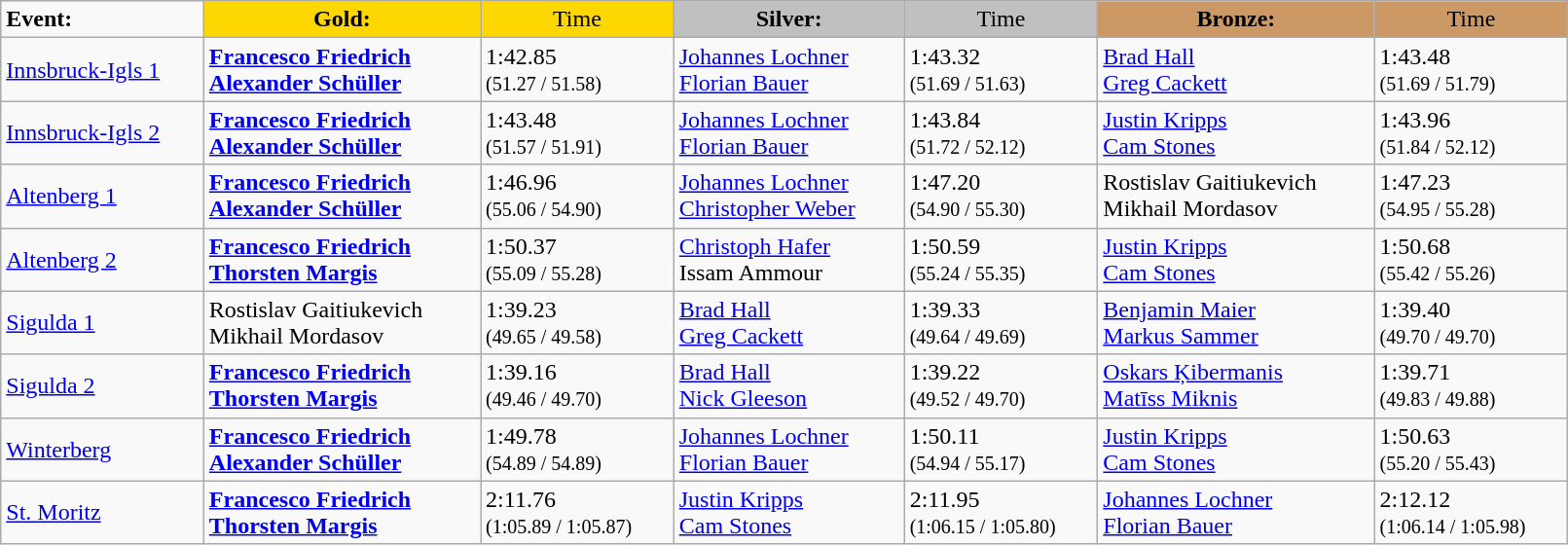<table class="wikitable" style="width:85%;">
<tr>
<td><strong>Event:</strong></td>
<td style="text-align:center; background:gold;"><strong>Gold:</strong></td>
<td style="text-align:center; background:gold;">Time</td>
<td style="text-align:center; background:silver;"><strong>Silver:</strong></td>
<td style="text-align:center; background:silver;">Time</td>
<td style="text-align:center; background:#c96;"><strong>Bronze:</strong></td>
<td style="text-align:center; background:#c96;">Time</td>
</tr>
<tr>
<td> <a href='#'>Innsbruck-Igls 1</a></td>
<td><strong><a href='#'>Francesco Friedrich</a><br><a href='#'>Alexander Schüller</a><br><small></small></strong></td>
<td>1:42.85<br><small>(51.27 / 51.58)</small></td>
<td><a href='#'>Johannes Lochner</a><br><a href='#'>Florian Bauer</a><br><small></small></td>
<td>1:43.32<br><small>(51.69 / 51.63)</small></td>
<td><a href='#'>Brad Hall</a><br><a href='#'>Greg Cackett</a><br><small></small></td>
<td>1:43.48<br><small>(51.69 / 51.79)</small></td>
</tr>
<tr>
<td> <a href='#'>Innsbruck-Igls 2</a></td>
<td><strong><a href='#'>Francesco Friedrich</a><br><a href='#'>Alexander Schüller</a><br><small></small></strong></td>
<td>1:43.48<br><small>(51.57 / 51.91)</small></td>
<td><a href='#'>Johannes Lochner</a><br><a href='#'>Florian Bauer</a><br><small></small></td>
<td>1:43.84<br><small>(51.72 / 52.12)</small></td>
<td><a href='#'>Justin Kripps</a><br><a href='#'>Cam Stones</a><br><small></small></td>
<td>1:43.96<br><small>(51.84 / 52.12)</small></td>
</tr>
<tr>
<td> <a href='#'>Altenberg 1</a></td>
<td><strong><a href='#'>Francesco Friedrich</a><br><a href='#'>Alexander Schüller</a><br><small></small></strong></td>
<td>1:46.96<br><small>(55.06 / 54.90)</small></td>
<td><a href='#'>Johannes Lochner</a><br><a href='#'>Christopher Weber</a><br><small></small></td>
<td>1:47.20<br><small>(54.90 / 55.30)</small></td>
<td>Rostislav Gaitiukevich<br>Mikhail Mordasov<br><small></small></td>
<td>1:47.23<br><small>(54.95 / 55.28)</small></td>
</tr>
<tr>
<td> <a href='#'>Altenberg 2</a></td>
<td><strong><a href='#'>Francesco Friedrich</a><br><a href='#'>Thorsten Margis</a><br><small></small></strong></td>
<td>1:50.37<br><small>(55.09 / 55.28)</small></td>
<td><a href='#'>Christoph Hafer</a><br>Issam Ammour<br><small></small></td>
<td>1:50.59<br><small>(55.24 / 55.35)</small></td>
<td><a href='#'>Justin Kripps</a><br><a href='#'>Cam Stones</a><br><small></small></td>
<td>1:50.68<br><small>(55.42 / 55.26)</small></td>
</tr>
<tr>
<td> <a href='#'>Sigulda 1</a></td>
<td>Rostislav Gaitiukevich<br>Mikhail Mordasov<strong><br><small></small></strong></td>
<td>1:39.23<br><small>(49.65 / 49.58)</small></td>
<td><a href='#'>Brad Hall</a><br><a href='#'>Greg Cackett</a><br><small></small></td>
<td>1:39.33<br><small>(49.64 / 49.69)</small></td>
<td><a href='#'>Benjamin Maier</a><br><a href='#'>Markus Sammer</a><br><small></small></td>
<td>1:39.40<br><small>(49.70 / 49.70)</small></td>
</tr>
<tr>
<td> <a href='#'>Sigulda 2</a></td>
<td><strong><a href='#'>Francesco Friedrich</a><br><a href='#'>Thorsten Margis</a><br><small></small></strong></td>
<td>1:39.16<br><small>(49.46 / 49.70)</small></td>
<td><a href='#'>Brad Hall</a><br><a href='#'>Nick Gleeson</a><br><small></small></td>
<td>1:39.22<br><small>(49.52 / 49.70)</small></td>
<td><a href='#'>Oskars Ķibermanis</a><br><a href='#'>Matīss Miknis</a><br><small></small></td>
<td>1:39.71<br><small>(49.83 / 49.88)</small></td>
</tr>
<tr>
<td> <a href='#'>Winterberg</a></td>
<td><strong><a href='#'>Francesco Friedrich</a><br><a href='#'>Alexander Schüller</a><br><small></small></strong></td>
<td>1:49.78<br><small>(54.89 / 54.89)</small></td>
<td><a href='#'>Johannes Lochner</a><br><a href='#'>Florian Bauer</a><br><small></small></td>
<td>1:50.11<br><small>(54.94 / 55.17)</small></td>
<td><a href='#'>Justin Kripps</a><br><a href='#'>Cam Stones</a><br><small></small></td>
<td>1:50.63<br><small>(55.20 / 55.43)</small></td>
</tr>
<tr>
<td> <a href='#'>St. Moritz</a></td>
<td><strong><a href='#'>Francesco Friedrich</a><br><a href='#'>Thorsten Margis</a><br><small></small></strong></td>
<td>2:11.76<br><small>(1:05.89 / 1:05.87)</small></td>
<td><a href='#'>Justin Kripps</a><br><a href='#'>Cam Stones</a><br><small></small></td>
<td>2:11.95<br><small>(1:06.15 / 1:05.80)</small></td>
<td><a href='#'>Johannes Lochner</a><br><a href='#'>Florian Bauer</a><br><small></small></td>
<td>2:12.12<br><small>(1:06.14 / 1:05.98)</small></td>
</tr>
</table>
